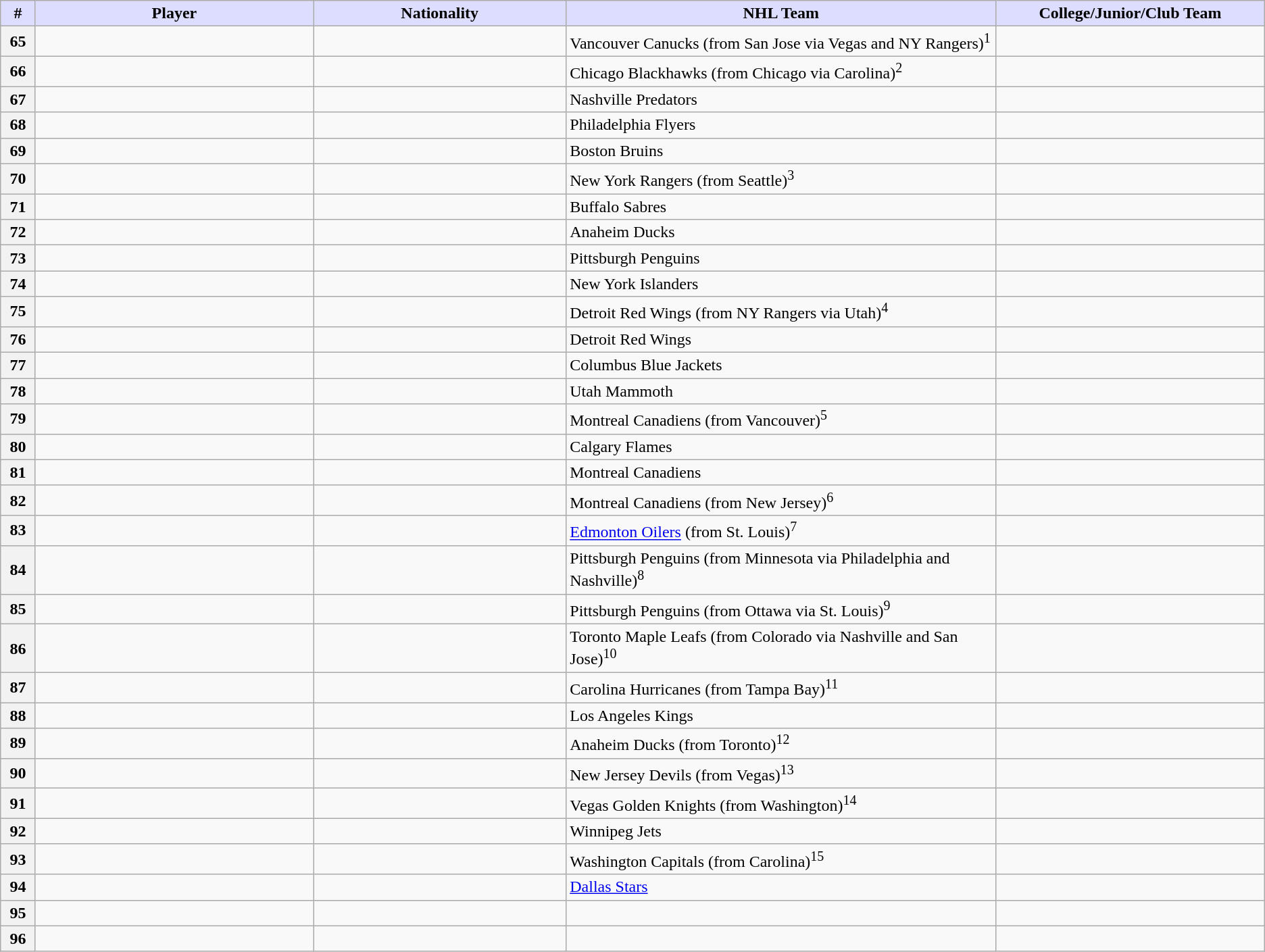<table class="wikitable">
<tr>
<th style="background:#ddf; width:2.75%;">#</th>
<th style="background:#ddf; width:22.0%;">Player</th>
<th style="background:#ddf; width:20.0%;">Nationality</th>
<th style="background:#ddf; width:34.0%;">NHL Team</th>
<th style="background:#ddf; width:100.0%;">College/Junior/Club Team</th>
</tr>
<tr>
<th>65</th>
<td></td>
<td></td>
<td>Vancouver Canucks (from San Jose via Vegas and NY Rangers)<sup>1</sup></td>
<td></td>
</tr>
<tr>
<th>66</th>
<td></td>
<td></td>
<td>Chicago Blackhawks (from Chicago via Carolina)<sup>2</sup></td>
<td></td>
</tr>
<tr>
<th>67</th>
<td></td>
<td></td>
<td>Nashville Predators</td>
<td></td>
</tr>
<tr>
<th>68</th>
<td></td>
<td></td>
<td>Philadelphia Flyers</td>
<td></td>
</tr>
<tr>
<th>69</th>
<td></td>
<td></td>
<td>Boston Bruins</td>
<td></td>
</tr>
<tr>
<th>70</th>
<td></td>
<td></td>
<td>New York Rangers (from Seattle)<sup>3</sup></td>
<td></td>
</tr>
<tr>
<th>71</th>
<td></td>
<td></td>
<td>Buffalo Sabres</td>
<td></td>
</tr>
<tr>
<th>72</th>
<td></td>
<td></td>
<td>Anaheim Ducks</td>
<td></td>
</tr>
<tr>
<th>73</th>
<td></td>
<td></td>
<td>Pittsburgh Penguins</td>
<td></td>
</tr>
<tr>
<th>74</th>
<td></td>
<td></td>
<td>New York Islanders</td>
<td></td>
</tr>
<tr>
<th>75</th>
<td></td>
<td></td>
<td>Detroit Red Wings (from NY Rangers via Utah)<sup>4</sup></td>
<td></td>
</tr>
<tr>
<th>76</th>
<td></td>
<td></td>
<td>Detroit Red Wings</td>
<td></td>
</tr>
<tr>
<th>77</th>
<td></td>
<td></td>
<td>Columbus Blue Jackets</td>
<td></td>
</tr>
<tr>
<th>78</th>
<td></td>
<td></td>
<td>Utah Mammoth</td>
<td></td>
</tr>
<tr>
<th>79</th>
<td></td>
<td></td>
<td>Montreal Canadiens (from Vancouver)<sup>5</sup></td>
<td></td>
</tr>
<tr>
<th>80</th>
<td></td>
<td></td>
<td>Calgary Flames</td>
<td></td>
</tr>
<tr>
<th>81</th>
<td></td>
<td></td>
<td>Montreal Canadiens</td>
<td></td>
</tr>
<tr>
<th>82</th>
<td></td>
<td></td>
<td>Montreal Canadiens (from New Jersey)<sup>6</sup></td>
<td></td>
</tr>
<tr>
<th>83</th>
<td></td>
<td></td>
<td><a href='#'>Edmonton Oilers</a> (from St. Louis)<sup>7</sup></td>
<td></td>
</tr>
<tr>
<th>84</th>
<td></td>
<td></td>
<td>Pittsburgh Penguins (from Minnesota via Philadelphia and Nashville)<sup>8</sup></td>
<td></td>
</tr>
<tr>
<th>85</th>
<td></td>
<td></td>
<td>Pittsburgh Penguins (from Ottawa via St. Louis)<sup>9</sup></td>
<td></td>
</tr>
<tr>
<th>86</th>
<td></td>
<td></td>
<td>Toronto Maple Leafs (from Colorado via Nashville and San Jose)<sup>10</sup></td>
<td></td>
</tr>
<tr>
<th>87</th>
<td></td>
<td></td>
<td>Carolina Hurricanes (from Tampa Bay)<sup>11</sup></td>
<td></td>
</tr>
<tr>
<th>88</th>
<td></td>
<td></td>
<td>Los Angeles Kings</td>
<td></td>
</tr>
<tr>
<th>89</th>
<td></td>
<td></td>
<td>Anaheim Ducks (from Toronto)<sup>12</sup></td>
<td></td>
</tr>
<tr>
<th>90</th>
<td></td>
<td></td>
<td>New Jersey Devils (from Vegas)<sup>13</sup></td>
<td></td>
</tr>
<tr>
<th>91</th>
<td></td>
<td></td>
<td>Vegas Golden Knights (from Washington)<sup>14</sup></td>
<td></td>
</tr>
<tr>
<th>92</th>
<td></td>
<td></td>
<td>Winnipeg Jets</td>
<td></td>
</tr>
<tr>
<th>93</th>
<td></td>
<td></td>
<td>Washington Capitals (from Carolina)<sup>15</sup></td>
<td></td>
</tr>
<tr>
<th>94</th>
<td></td>
<td></td>
<td><a href='#'>Dallas Stars</a></td>
<td></td>
</tr>
<tr>
<th>95</th>
<td></td>
<td></td>
<td></td>
<td></td>
</tr>
<tr>
<th>96</th>
<td></td>
<td></td>
<td></td>
<td></td>
</tr>
</table>
